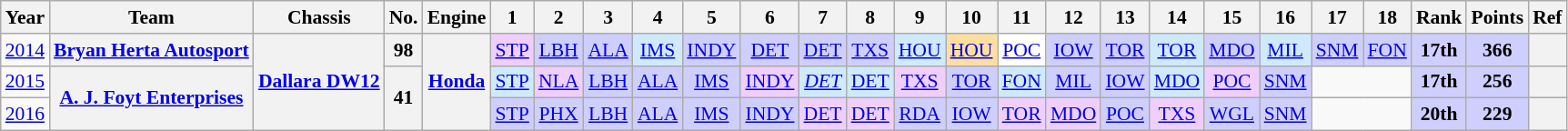<table class="wikitable" style="text-align:center; font-size:90%">
<tr>
<th>Year</th>
<th>Team</th>
<th>Chassis</th>
<th>No.</th>
<th>Engine</th>
<th>1</th>
<th>2</th>
<th>3</th>
<th>4</th>
<th>5</th>
<th>6</th>
<th>7</th>
<th>8</th>
<th>9</th>
<th>10</th>
<th>11</th>
<th>12</th>
<th>13</th>
<th>14</th>
<th>15</th>
<th>16</th>
<th>17</th>
<th>18</th>
<th>Rank</th>
<th>Points</th>
<th>Ref</th>
</tr>
<tr>
<td><a href='#'>2014</a></td>
<th><a href='#'>Bryan Herta Autosport</a></th>
<th rowspan=3><a href='#'>Dallara DW12</a></th>
<th>98</th>
<th rowspan=3><a href='#'>Honda</a></th>
<td style="background:#EFCFFF;"><a href='#'>STP</a><br></td>
<td style="background:#CFCFFF;"><a href='#'>LBH</a><br></td>
<td style="background:#CFCFFF;"><a href='#'>ALA</a><br></td>
<td style="background:#CFEAFF;"><a href='#'>IMS</a><br></td>
<td style="background:#CFCFFF;"><a href='#'>INDY</a><br></td>
<td style="background:#CFCFFF;"><a href='#'>DET</a><br></td>
<td style="background:#CFCFFF;"><a href='#'>DET</a><br></td>
<td style="background:#CFCFFF;"><a href='#'>TXS</a><br></td>
<td style="background:#CFEAFF;"><a href='#'>HOU</a><br></td>
<td style="background:#FFDF9F;"><a href='#'>HOU</a><br></td>
<td style="background:#FFFFFF;"><a href='#'>POC</a><br></td>
<td style="background:#CFCFFF;"><a href='#'>IOW</a><br></td>
<td style="background:#CFCFFF;"><a href='#'>TOR</a><br></td>
<td style="background:#CFEAFF;"><a href='#'>TOR</a><br></td>
<td style="background:#CFCFFF;"><a href='#'>MDO</a><br></td>
<td style="background:#CFEAFF;"><a href='#'>MIL</a><br></td>
<td style="background:#CFCFFF;"><a href='#'>SNM</a><br></td>
<td style="background:#CFCFFF;"><a href='#'>FON</a><br></td>
<th style="background:#CFCFFF;">17th</th>
<th style="background:#CFCFFF;">366</th>
<th></th>
</tr>
<tr>
<td><a href='#'>2015</a></td>
<th rowspan=2><a href='#'>A. J. Foyt Enterprises</a></th>
<th rowspan=2>41</th>
<td style="background:#CFEAFF;"><a href='#'>STP</a><br></td>
<td style="background:#EFCFFF;"><a href='#'>NLA</a><br></td>
<td style="background:#CFCFFF;"><a href='#'>LBH</a><br></td>
<td style="background:#CFCFFF;"><a href='#'>ALA</a><br></td>
<td style="background:#CFCFFF;"><a href='#'>IMS</a><br></td>
<td style="background:#EFCFFF;"><a href='#'>INDY</a><br></td>
<td style="background:#CFEAFF;"><em><a href='#'>DET</a></em><br></td>
<td style="background:#CFEAFF;"><a href='#'>DET</a><br></td>
<td style="background:#EFCFFF;"><a href='#'>TXS</a><br></td>
<td style="background:#CFCFFF;"><a href='#'>TOR</a><br></td>
<td style="background:#CFEAFF;"><a href='#'>FON</a><br></td>
<td style="background:#CFCFFF;"><a href='#'>MIL</a><br></td>
<td style="background:#CFCFFF;"><a href='#'>IOW</a><br></td>
<td style="background:#CFEAFF;"><a href='#'>MDO</a><br></td>
<td style="background:#EFCFFF;"><a href='#'>POC</a><br></td>
<td style="background:#CFCFFF;"><a href='#'>SNM</a><br></td>
<td colspan=2></td>
<th style="background:#CFCFFF;">17th</th>
<th style="background:#CFCFFF;">256</th>
<th></th>
</tr>
<tr>
<td><a href='#'>2016</a></td>
<td style="background:#CFCFFF;"><a href='#'>STP</a><br></td>
<td style="background:#CFCFFF;"><a href='#'>PHX</a><br></td>
<td style="background:#CFCFFF;"><a href='#'>LBH</a><br></td>
<td style="background:#CFCFFF;"><a href='#'>ALA</a><br></td>
<td style="background:#CFCFFF;"><a href='#'>IMS</a><br></td>
<td style="background:#CFCFFF;"><a href='#'>INDY</a><br></td>
<td style="background:#EFCFFF;"><a href='#'>DET</a><br></td>
<td style="background:#EFCFFF;"><a href='#'>DET</a><br></td>
<td style="background:#CFCFFF;"><a href='#'>RDA</a><br></td>
<td style="background:#CFCFFF;"><a href='#'>IOW</a><br></td>
<td style="background:#EFCFFF;"><a href='#'>TOR</a><br></td>
<td style="background:#EFCFFF;"><a href='#'>MDO</a><br></td>
<td style="background:#CFCFFF;"><a href='#'>POC</a><br></td>
<td style="background:#EFCFFF;"><a href='#'>TXS</a><br></td>
<td style="background:#CFCFFF;"><a href='#'>WGL</a><br></td>
<td style="background:#CFCFFF;"><a href='#'>SNM</a><br></td>
<td colspan=2></td>
<th style="background:#CFCFFF;">20th</th>
<th style="background:#CFCFFF;">229</th>
<th></th>
</tr>
</table>
